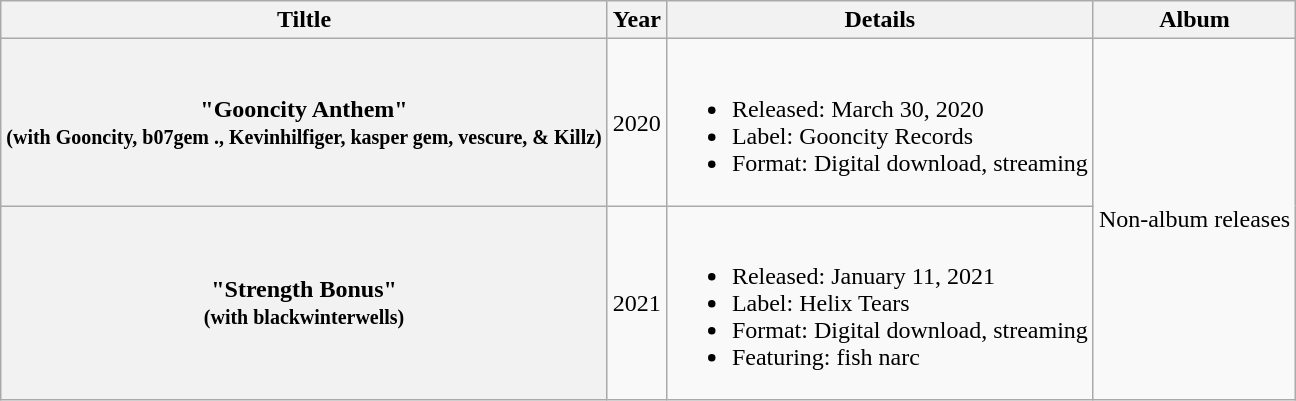<table class="wikitable plainrowheaders">
<tr>
<th>Tiltle</th>
<th>Year</th>
<th>Details</th>
<th>Album</th>
</tr>
<tr>
<th scope="row">"Gooncity Anthem"<br><small>(with Gooncity, b07gem ., Kevinhilfiger, kasper gem, vescure, & Killz)</small></th>
<td>2020</td>
<td><br><ul><li>Released: March 30, 2020</li><li>Label: Gooncity Records</li><li>Format: Digital download, streaming</li></ul></td>
<td rowspan="2">Non-album releases</td>
</tr>
<tr>
<th scope="row">"Strength Bonus"<br><small>(with blackwinterwells)</small></th>
<td>2021</td>
<td><br><ul><li>Released: January 11, 2021</li><li>Label: Helix Tears</li><li>Format: Digital download, streaming</li><li>Featuring: fish narc</li></ul></td>
</tr>
</table>
